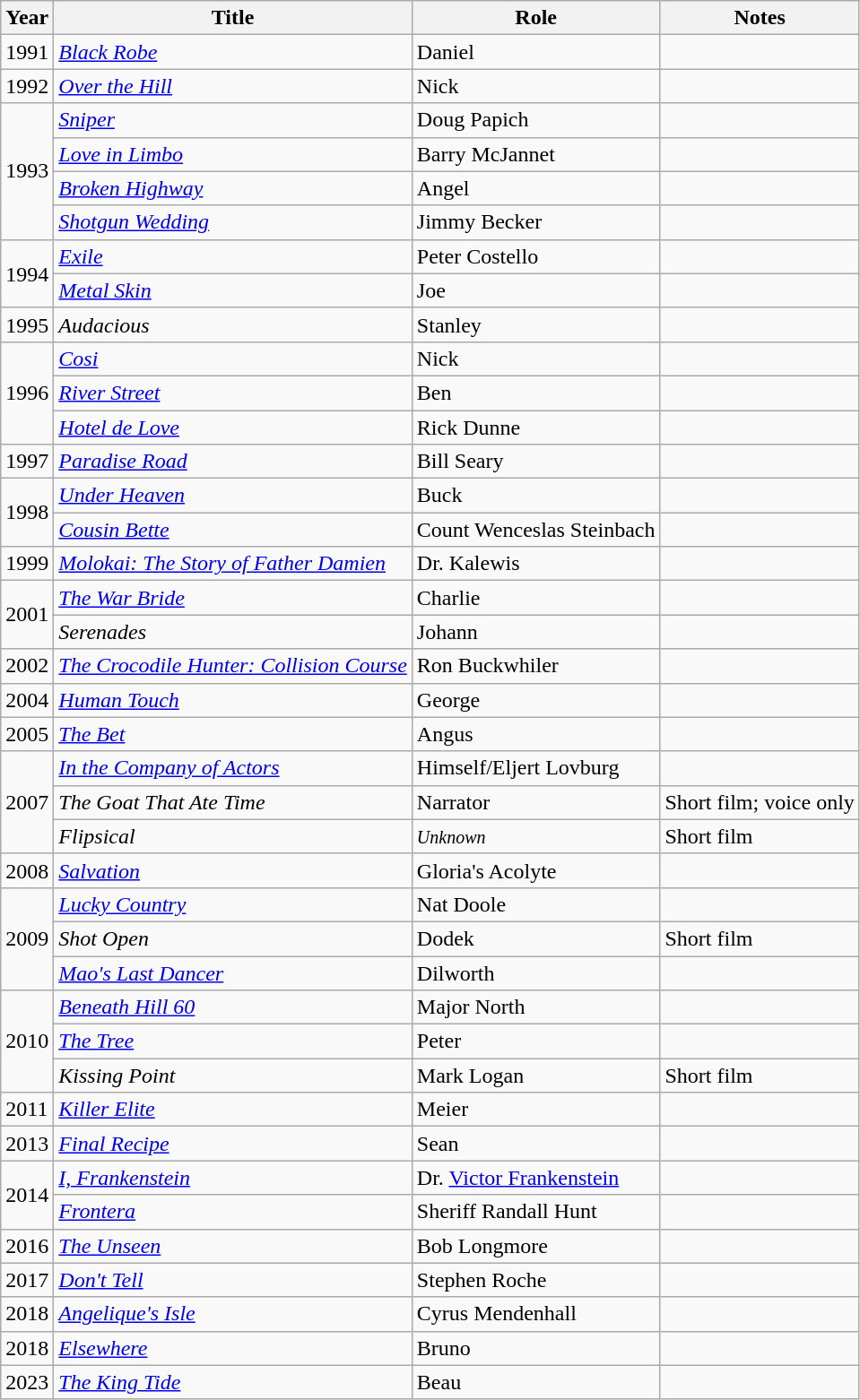<table class="wikitable sortable">
<tr>
<th>Year</th>
<th>Title</th>
<th>Role</th>
<th>Notes</th>
</tr>
<tr>
<td>1991</td>
<td><em><a href='#'>Black Robe</a></em></td>
<td>Daniel</td>
<td></td>
</tr>
<tr>
<td>1992</td>
<td><em><a href='#'>Over the Hill</a></em></td>
<td>Nick</td>
<td></td>
</tr>
<tr>
<td rowspan="4">1993</td>
<td><em><a href='#'>Sniper</a></em></td>
<td>Doug Papich</td>
<td></td>
</tr>
<tr>
<td><em><a href='#'>Love in Limbo</a></em></td>
<td>Barry McJannet</td>
<td></td>
</tr>
<tr>
<td><em><a href='#'>Broken Highway</a></em></td>
<td>Angel</td>
<td></td>
</tr>
<tr>
<td><em><a href='#'>Shotgun Wedding</a></em></td>
<td>Jimmy Becker</td>
<td></td>
</tr>
<tr>
<td rowspan="2">1994</td>
<td><em><a href='#'>Exile</a></em></td>
<td>Peter Costello</td>
<td></td>
</tr>
<tr>
<td><em><a href='#'>Metal Skin</a></em></td>
<td>Joe</td>
<td></td>
</tr>
<tr>
<td>1995</td>
<td><em>Audacious</em></td>
<td>Stanley</td>
<td></td>
</tr>
<tr>
<td rowspan="3">1996</td>
<td><em><a href='#'>Cosi</a></em></td>
<td>Nick</td>
<td></td>
</tr>
<tr>
<td><em><a href='#'>River Street</a></em></td>
<td>Ben</td>
<td></td>
</tr>
<tr>
<td><em><a href='#'>Hotel de Love</a></em></td>
<td>Rick Dunne</td>
<td></td>
</tr>
<tr>
<td>1997</td>
<td><em><a href='#'>Paradise Road</a></em></td>
<td>Bill Seary</td>
<td></td>
</tr>
<tr>
<td rowspan="2">1998</td>
<td><em><a href='#'>Under Heaven</a></em></td>
<td>Buck</td>
<td></td>
</tr>
<tr>
<td><em><a href='#'>Cousin Bette</a></em></td>
<td>Count Wenceslas Steinbach</td>
<td></td>
</tr>
<tr>
<td>1999</td>
<td><em><a href='#'>Molokai: The Story of Father Damien</a></em></td>
<td>Dr. Kalewis</td>
<td></td>
</tr>
<tr>
<td rowspan="2">2001</td>
<td data-sort-value="War Bride, The"><em><a href='#'>The War Bride</a></em></td>
<td>Charlie</td>
<td></td>
</tr>
<tr>
<td><em>Serenades</em></td>
<td>Johann</td>
<td></td>
</tr>
<tr>
<td>2002</td>
<td data-sort-value="Crocodile Hunter: Collision Course, The"><em><a href='#'>The Crocodile Hunter: Collision Course</a></em></td>
<td>Ron Buckwhiler</td>
<td></td>
</tr>
<tr>
<td>2004</td>
<td><em><a href='#'>Human Touch</a></em></td>
<td>George</td>
<td></td>
</tr>
<tr>
<td>2005</td>
<td data-sort-value="Bet, The"><em><a href='#'>The Bet</a></em></td>
<td>Angus</td>
<td></td>
</tr>
<tr>
<td rowspan="3">2007</td>
<td><em><a href='#'>In the Company of Actors</a></em></td>
<td>Himself/Eljert Lovburg</td>
<td></td>
</tr>
<tr>
<td data-sort-value="Goat That Ate Time, The"><em>The Goat That Ate Time</em></td>
<td>Narrator</td>
<td>Short film; voice only</td>
</tr>
<tr>
<td><em>Flipsical</em></td>
<td><small><em>Unknown</em></small></td>
<td>Short film</td>
</tr>
<tr>
<td>2008</td>
<td><em><a href='#'>Salvation</a></em></td>
<td>Gloria's Acolyte</td>
<td></td>
</tr>
<tr>
<td rowspan="3">2009</td>
<td><em><a href='#'>Lucky Country</a></em></td>
<td>Nat Doole</td>
<td></td>
</tr>
<tr>
<td><em>Shot Open</em></td>
<td>Dodek</td>
<td>Short film</td>
</tr>
<tr>
<td><em><a href='#'>Mao's Last Dancer</a></em></td>
<td>Dilworth</td>
<td></td>
</tr>
<tr>
<td rowspan="3">2010</td>
<td><em><a href='#'>Beneath Hill 60</a></em></td>
<td>Major North</td>
<td></td>
</tr>
<tr>
<td data-sort-value="Tree, The"><em><a href='#'>The Tree</a></em></td>
<td>Peter</td>
<td></td>
</tr>
<tr>
<td><em>Kissing Point</em></td>
<td>Mark Logan</td>
<td>Short film</td>
</tr>
<tr>
<td>2011</td>
<td><em><a href='#'>Killer Elite</a></em></td>
<td>Meier</td>
<td></td>
</tr>
<tr>
<td>2013</td>
<td><em><a href='#'>Final Recipe</a></em></td>
<td>Sean</td>
<td></td>
</tr>
<tr>
<td rowspan="2">2014</td>
<td><em><a href='#'>I, Frankenstein</a></em></td>
<td>Dr. <a href='#'>Victor Frankenstein</a></td>
<td></td>
</tr>
<tr>
<td><em><a href='#'>Frontera</a></em></td>
<td>Sheriff Randall Hunt</td>
<td></td>
</tr>
<tr>
<td>2016</td>
<td data-sort-value="Unseen, The"><em><a href='#'>The Unseen</a></em></td>
<td>Bob Longmore</td>
<td></td>
</tr>
<tr>
<td>2017</td>
<td><em><a href='#'>Don't Tell</a></em></td>
<td>Stephen Roche</td>
<td></td>
</tr>
<tr>
<td>2018</td>
<td><em><a href='#'>Angelique's Isle</a></em></td>
<td>Cyrus Mendenhall</td>
<td></td>
</tr>
<tr>
<td>2018</td>
<td><em><a href='#'>Elsewhere</a></em></td>
<td>Bruno</td>
<td></td>
</tr>
<tr>
<td>2023</td>
<td data-sort-value="King Tide, The"><em><a href='#'>The King Tide</a></em></td>
<td>Beau</td>
<td></td>
</tr>
</table>
